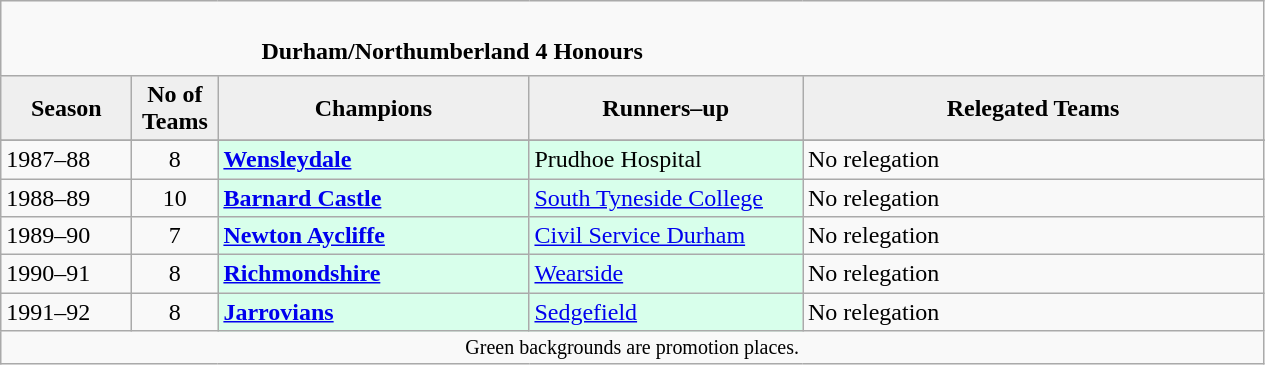<table class="wikitable" style="text-align: left;">
<tr>
<td colspan="11" cellpadding="0" cellspacing="0"><br><table border="0" style="width:100%;" cellpadding="0" cellspacing="0">
<tr>
<td style="width:20%; border:0;"></td>
<td style="border:0;"><strong>Durham/Northumberland 4 Honours</strong></td>
<td style="width:20%; border:0;"></td>
</tr>
</table>
</td>
</tr>
<tr>
<th style="background:#efefef; width:80px;">Season</th>
<th style="background:#efefef; width:50px;">No of Teams</th>
<th style="background:#efefef; width:200px;">Champions</th>
<th style="background:#efefef; width:175px;">Runners–up</th>
<th style="background:#efefef; width:300px;">Relegated Teams</th>
</tr>
<tr align=left>
</tr>
<tr>
<td>1987–88</td>
<td style="text-align: center;">8</td>
<td style="background:#d8ffeb;"><strong><a href='#'>Wensleydale</a></strong></td>
<td style="background:#d8ffeb;">Prudhoe Hospital</td>
<td>No relegation</td>
</tr>
<tr>
<td>1988–89</td>
<td style="text-align: center;">10</td>
<td style="background:#d8ffeb;"><strong><a href='#'>Barnard Castle</a></strong></td>
<td style="background:#d8ffeb;"><a href='#'>South Tyneside College</a></td>
<td>No relegation</td>
</tr>
<tr>
<td>1989–90</td>
<td style="text-align: center;">7</td>
<td style="background:#d8ffeb;"><strong><a href='#'>Newton Aycliffe</a></strong></td>
<td style="background:#d8ffeb;"><a href='#'>Civil Service Durham</a></td>
<td>No relegation</td>
</tr>
<tr>
<td>1990–91</td>
<td style="text-align: center;">8</td>
<td style="background:#d8ffeb;"><strong><a href='#'>Richmondshire</a></strong></td>
<td style="background:#d8ffeb;"><a href='#'>Wearside</a></td>
<td>No relegation</td>
</tr>
<tr>
<td>1991–92</td>
<td style="text-align: center;">8</td>
<td style="background:#d8ffeb;"><strong><a href='#'>Jarrovians</a></strong></td>
<td style="background:#d8ffeb;"><a href='#'>Sedgefield</a></td>
<td>No relegation</td>
</tr>
<tr>
<td colspan="15"  style="border:0; font-size:smaller; text-align:center;">Green backgrounds are promotion places.</td>
</tr>
</table>
